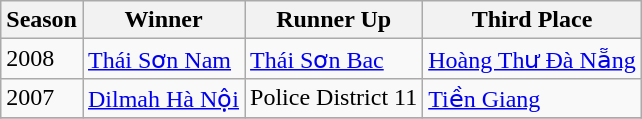<table class="wikitable">
<tr>
<th>Season</th>
<th>Winner</th>
<th>Runner Up</th>
<th>Third Place</th>
</tr>
<tr>
<td>2008</td>
<td><a href='#'>Thái Sơn Nam</a></td>
<td><a href='#'>Thái Sơn Bac</a></td>
<td><a href='#'>Hoàng Thư Đà Nẵng</a></td>
</tr>
<tr>
<td>2007</td>
<td><a href='#'>Dilmah Hà Nội</a></td>
<td>Police District 11</td>
<td><a href='#'>Tiền Giang</a></td>
</tr>
<tr>
</tr>
</table>
